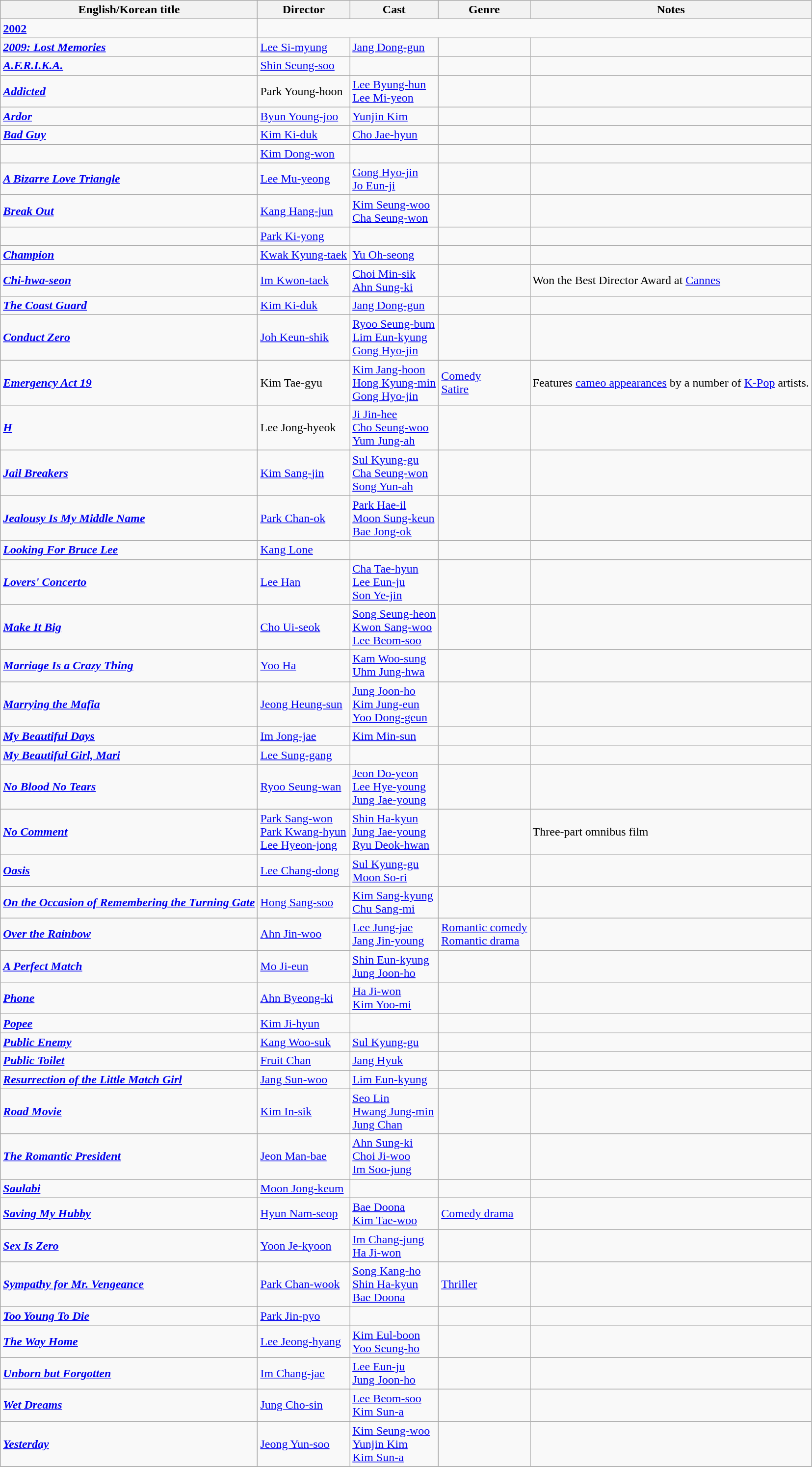<table class="wikitable">
<tr>
<th>English/Korean title</th>
<th>Director</th>
<th>Cast</th>
<th>Genre</th>
<th>Notes</th>
</tr>
<tr>
<td><strong><a href='#'>2002</a></strong></td>
</tr>
<tr>
<td><strong><em><a href='#'>2009: Lost Memories</a></em></strong></td>
<td><a href='#'>Lee Si-myung</a></td>
<td><a href='#'>Jang Dong-gun</a></td>
<td></td>
<td></td>
</tr>
<tr>
<td><strong><em><a href='#'>A.F.R.I.K.A.</a></em></strong></td>
<td><a href='#'>Shin Seung-soo</a></td>
<td></td>
<td></td>
<td></td>
</tr>
<tr>
<td><strong><em><a href='#'>Addicted</a></em></strong></td>
<td>Park Young-hoon</td>
<td><a href='#'>Lee Byung-hun</a><br><a href='#'>Lee Mi-yeon</a></td>
<td></td>
<td></td>
</tr>
<tr>
<td><strong><em><a href='#'>Ardor</a></em></strong></td>
<td><a href='#'>Byun Young-joo</a></td>
<td><a href='#'>Yunjin Kim</a></td>
<td></td>
<td></td>
</tr>
<tr>
<td><strong><em><a href='#'>Bad Guy</a></em></strong></td>
<td><a href='#'>Kim Ki-duk</a></td>
<td><a href='#'>Cho Jae-hyun</a></td>
<td></td>
<td></td>
</tr>
<tr>
<td><strong><em></em></strong></td>
<td><a href='#'>Kim Dong-won</a></td>
<td></td>
<td></td>
<td></td>
</tr>
<tr>
<td><strong><em><a href='#'>A Bizarre Love Triangle</a></em></strong></td>
<td><a href='#'>Lee Mu-yeong</a></td>
<td><a href='#'>Gong Hyo-jin</a><br><a href='#'>Jo Eun-ji</a></td>
<td></td>
<td></td>
</tr>
<tr>
<td><strong><em><a href='#'>Break Out</a></em></strong></td>
<td><a href='#'>Kang Hang-jun</a></td>
<td><a href='#'>Kim Seung-woo</a><br><a href='#'>Cha Seung-won</a></td>
<td></td>
<td></td>
</tr>
<tr>
<td><strong><em></em></strong></td>
<td><a href='#'>Park Ki-yong</a></td>
<td></td>
<td></td>
<td></td>
</tr>
<tr>
<td><strong><em><a href='#'>Champion</a></em></strong></td>
<td><a href='#'>Kwak Kyung-taek</a></td>
<td><a href='#'>Yu Oh-seong</a></td>
<td></td>
<td></td>
</tr>
<tr>
<td><strong><em><a href='#'>Chi-hwa-seon</a></em></strong></td>
<td><a href='#'>Im Kwon-taek</a></td>
<td><a href='#'>Choi Min-sik</a><br><a href='#'>Ahn Sung-ki</a></td>
<td></td>
<td>Won the Best Director Award at <a href='#'>Cannes</a></td>
</tr>
<tr>
<td><strong><em><a href='#'>The Coast Guard</a></em></strong></td>
<td><a href='#'>Kim Ki-duk</a></td>
<td><a href='#'>Jang Dong-gun</a></td>
<td></td>
<td></td>
</tr>
<tr>
<td><strong><em><a href='#'>Conduct Zero</a></em></strong></td>
<td><a href='#'>Joh Keun-shik</a></td>
<td><a href='#'>Ryoo Seung-bum</a><br><a href='#'>Lim Eun-kyung</a><br><a href='#'>Gong Hyo-jin</a></td>
<td></td>
<td></td>
</tr>
<tr>
<td><strong><em><a href='#'>Emergency Act 19</a></em></strong></td>
<td>Kim Tae-gyu</td>
<td><a href='#'>Kim Jang-hoon</a><br><a href='#'>Hong Kyung-min</a><br><a href='#'>Gong Hyo-jin</a></td>
<td><a href='#'>Comedy</a><br><a href='#'>Satire</a></td>
<td>Features <a href='#'>cameo appearances</a> by a number of <a href='#'>K-Pop</a> artists.</td>
</tr>
<tr>
<td><strong><em><a href='#'>H</a></em></strong></td>
<td>Lee Jong-hyeok</td>
<td><a href='#'>Ji Jin-hee</a><br><a href='#'>Cho Seung-woo</a><br><a href='#'>Yum Jung-ah</a></td>
<td></td>
<td></td>
</tr>
<tr>
<td><strong><em><a href='#'>Jail Breakers</a></em></strong></td>
<td><a href='#'>Kim Sang-jin</a></td>
<td><a href='#'>Sul Kyung-gu</a><br><a href='#'>Cha Seung-won</a><br><a href='#'>Song Yun-ah</a></td>
<td></td>
<td></td>
</tr>
<tr>
<td><strong><em><a href='#'>Jealousy Is My Middle Name</a></em></strong></td>
<td><a href='#'>Park Chan-ok</a></td>
<td><a href='#'>Park Hae-il</a><br><a href='#'>Moon Sung-keun</a><br><a href='#'>Bae Jong-ok</a></td>
<td></td>
<td></td>
</tr>
<tr>
<td><strong><em><a href='#'>Looking For Bruce Lee</a></em></strong></td>
<td><a href='#'>Kang Lone</a></td>
<td></td>
<td></td>
<td></td>
</tr>
<tr>
<td><strong><em><a href='#'>Lovers' Concerto</a></em></strong></td>
<td><a href='#'>Lee Han</a></td>
<td><a href='#'>Cha Tae-hyun</a><br><a href='#'>Lee Eun-ju</a><br><a href='#'>Son Ye-jin</a></td>
<td></td>
<td></td>
</tr>
<tr>
<td><strong><em><a href='#'>Make It Big</a></em></strong></td>
<td><a href='#'>Cho Ui-seok</a></td>
<td><a href='#'>Song Seung-heon</a><br><a href='#'>Kwon Sang-woo</a><br><a href='#'>Lee Beom-soo</a></td>
<td></td>
<td></td>
</tr>
<tr>
<td><strong><em><a href='#'>Marriage Is a Crazy Thing</a></em></strong></td>
<td><a href='#'>Yoo Ha</a></td>
<td><a href='#'>Kam Woo-sung</a><br><a href='#'>Uhm Jung-hwa</a></td>
<td></td>
<td></td>
</tr>
<tr>
<td><strong><em><a href='#'>Marrying the Mafia</a></em></strong></td>
<td><a href='#'>Jeong Heung-sun</a></td>
<td><a href='#'>Jung Joon-ho</a><br><a href='#'>Kim Jung-eun</a><br><a href='#'>Yoo Dong-geun</a></td>
<td></td>
<td></td>
</tr>
<tr>
<td><strong><em><a href='#'>My Beautiful Days</a></em></strong></td>
<td><a href='#'>Im Jong-jae</a></td>
<td><a href='#'>Kim Min-sun</a></td>
<td></td>
<td></td>
</tr>
<tr>
<td><strong><em><a href='#'>My Beautiful Girl, Mari</a></em></strong></td>
<td><a href='#'>Lee Sung-gang</a></td>
<td></td>
<td></td>
<td></td>
</tr>
<tr>
<td><strong><em><a href='#'>No Blood No Tears</a></em></strong></td>
<td><a href='#'>Ryoo Seung-wan</a></td>
<td><a href='#'>Jeon Do-yeon</a><br><a href='#'>Lee Hye-young</a><br><a href='#'>Jung Jae-young</a></td>
<td></td>
<td></td>
</tr>
<tr>
<td><strong><em><a href='#'>No Comment</a></em></strong></td>
<td><a href='#'>Park Sang-won</a><br><a href='#'>Park Kwang-hyun</a><br><a href='#'>Lee Hyeon-jong</a></td>
<td><a href='#'>Shin Ha-kyun</a><br><a href='#'>Jung Jae-young</a><br><a href='#'>Ryu Deok-hwan</a></td>
<td></td>
<td>Three-part omnibus film</td>
</tr>
<tr>
<td><strong><em><a href='#'>Oasis</a></em></strong></td>
<td><a href='#'>Lee Chang-dong</a></td>
<td><a href='#'>Sul Kyung-gu</a><br><a href='#'>Moon So-ri</a></td>
<td></td>
<td></td>
</tr>
<tr>
<td><strong><em><a href='#'>On the Occasion of Remembering the Turning Gate</a></em></strong></td>
<td><a href='#'>Hong Sang-soo</a></td>
<td><a href='#'>Kim Sang-kyung</a><br><a href='#'>Chu Sang-mi</a></td>
<td></td>
<td></td>
</tr>
<tr>
<td><strong><em><a href='#'>Over the Rainbow</a></em></strong></td>
<td><a href='#'>Ahn Jin-woo</a></td>
<td><a href='#'>Lee Jung-jae</a><br><a href='#'>Jang Jin-young</a></td>
<td><a href='#'>Romantic comedy</a><br><a href='#'>Romantic drama</a></td>
<td></td>
</tr>
<tr>
<td><strong><em><a href='#'>A Perfect Match</a></em></strong></td>
<td><a href='#'>Mo Ji-eun</a></td>
<td><a href='#'>Shin Eun-kyung</a><br><a href='#'>Jung Joon-ho</a></td>
<td></td>
<td></td>
</tr>
<tr>
<td><strong><em><a href='#'>Phone</a></em></strong></td>
<td><a href='#'>Ahn Byeong-ki</a></td>
<td><a href='#'>Ha Ji-won</a><br><a href='#'>Kim Yoo-mi</a></td>
<td></td>
<td></td>
</tr>
<tr>
<td><strong><em><a href='#'>Popee</a></em></strong></td>
<td><a href='#'>Kim Ji-hyun</a></td>
<td></td>
<td></td>
<td></td>
</tr>
<tr>
<td><strong><em><a href='#'>Public Enemy</a></em></strong></td>
<td><a href='#'>Kang Woo-suk</a></td>
<td><a href='#'>Sul Kyung-gu</a></td>
<td></td>
<td></td>
</tr>
<tr>
<td><strong><em><a href='#'>Public Toilet</a></em></strong></td>
<td><a href='#'>Fruit Chan</a></td>
<td><a href='#'>Jang Hyuk</a></td>
<td></td>
<td></td>
</tr>
<tr>
<td><strong><em><a href='#'>Resurrection of the Little Match Girl</a></em></strong></td>
<td><a href='#'>Jang Sun-woo</a></td>
<td><a href='#'>Lim Eun-kyung</a></td>
<td></td>
<td></td>
</tr>
<tr>
<td><strong><em><a href='#'>Road Movie</a></em></strong></td>
<td><a href='#'>Kim In-sik</a></td>
<td><a href='#'>Seo Lin</a><br><a href='#'>Hwang Jung-min</a><br><a href='#'>Jung Chan</a></td>
<td></td>
<td></td>
</tr>
<tr>
<td><strong><em><a href='#'>The Romantic President</a></em></strong></td>
<td><a href='#'>Jeon Man-bae</a></td>
<td><a href='#'>Ahn Sung-ki</a><br><a href='#'>Choi Ji-woo</a><br><a href='#'>Im Soo-jung</a></td>
<td></td>
<td></td>
</tr>
<tr>
<td><strong><em><a href='#'>Saulabi</a></em></strong></td>
<td><a href='#'>Moon Jong-keum</a></td>
<td></td>
<td></td>
<td></td>
</tr>
<tr>
<td><strong><em><a href='#'>Saving My Hubby</a></em></strong></td>
<td><a href='#'>Hyun Nam-seop</a></td>
<td><a href='#'>Bae Doona</a><br><a href='#'>Kim Tae-woo</a></td>
<td><a href='#'>Comedy drama</a></td>
<td></td>
</tr>
<tr>
<td><strong><em><a href='#'>Sex Is Zero</a></em></strong></td>
<td><a href='#'>Yoon Je-kyoon</a></td>
<td><a href='#'>Im Chang-jung</a><br><a href='#'>Ha Ji-won</a></td>
<td></td>
<td></td>
</tr>
<tr>
<td><strong><em><a href='#'>Sympathy for Mr. Vengeance</a></em></strong></td>
<td><a href='#'>Park Chan-wook</a></td>
<td><a href='#'>Song Kang-ho</a><br><a href='#'>Shin Ha-kyun</a><br><a href='#'>Bae Doona</a></td>
<td><a href='#'>Thriller</a></td>
<td></td>
</tr>
<tr>
<td><strong><em><a href='#'>Too Young To Die</a></em></strong></td>
<td><a href='#'>Park Jin-pyo</a></td>
<td></td>
<td></td>
<td></td>
</tr>
<tr>
<td><strong><em><a href='#'>The Way Home</a></em></strong></td>
<td><a href='#'>Lee Jeong-hyang</a></td>
<td><a href='#'>Kim Eul-boon</a><br><a href='#'>Yoo Seung-ho</a></td>
<td></td>
<td></td>
</tr>
<tr>
<td><strong><em><a href='#'>Unborn but Forgotten</a></em></strong></td>
<td><a href='#'>Im Chang-jae</a></td>
<td><a href='#'>Lee Eun-ju</a><br><a href='#'>Jung Joon-ho</a></td>
<td></td>
<td></td>
</tr>
<tr>
<td><strong><em><a href='#'>Wet Dreams</a></em></strong></td>
<td><a href='#'>Jung Cho-sin</a></td>
<td><a href='#'>Lee Beom-soo</a><br><a href='#'>Kim Sun-a</a></td>
<td></td>
<td></td>
</tr>
<tr>
<td><strong><em><a href='#'>Yesterday</a></em></strong></td>
<td><a href='#'>Jeong Yun-soo</a></td>
<td><a href='#'>Kim Seung-woo</a><br><a href='#'>Yunjin Kim</a><br><a href='#'>Kim Sun-a</a></td>
<td></td>
<td></td>
</tr>
<tr>
</tr>
</table>
